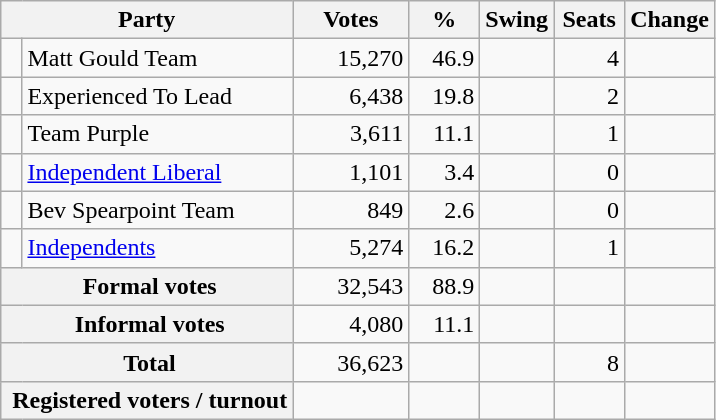<table class="wikitable" style="text-align:right; margin-bottom:0">
<tr>
<th style="width:10px" colspan=3>Party</th>
<th style="width:70px;">Votes</th>
<th style="width:40px;">%</th>
<th style="width:40px;">Swing</th>
<th style="width:40px;">Seats</th>
<th style="width:40px;">Change</th>
</tr>
<tr>
<td> </td>
<td style="text-align:left;" colspan="2">Matt Gould Team</td>
<td>15,270</td>
<td>46.9</td>
<td></td>
<td>4</td>
<td></td>
</tr>
<tr>
<td> </td>
<td style="text-align:left;" colspan="2">Experienced To Lead</td>
<td>6,438</td>
<td>19.8</td>
<td></td>
<td>2</td>
<td></td>
</tr>
<tr>
<td> </td>
<td style="text-align:left;" colspan="2">Team Purple</td>
<td>3,611</td>
<td>11.1</td>
<td></td>
<td>1</td>
<td></td>
</tr>
<tr>
<td> </td>
<td style="text-align:left;" colspan="2"><a href='#'>Independent Liberal</a></td>
<td>1,101</td>
<td>3.4</td>
<td></td>
<td>0</td>
<td></td>
</tr>
<tr>
<td> </td>
<td style="text-align:left;" colspan="2">Bev Spearpoint Team</td>
<td>849</td>
<td>2.6</td>
<td></td>
<td>0</td>
<td></td>
</tr>
<tr>
<td> </td>
<td style="text-align:left;" colspan="2"><a href='#'>Independents</a></td>
<td>5,274</td>
<td>16.2</td>
<td></td>
<td>1</td>
<td></td>
</tr>
<tr>
<th colspan="3" rowspan="1"> Formal votes</th>
<td>32,543</td>
<td>88.9</td>
<td></td>
<td></td>
<td></td>
</tr>
<tr>
<th colspan="3" rowspan="1"> Informal votes</th>
<td>4,080</td>
<td>11.1</td>
<td></td>
<td></td>
<td></td>
</tr>
<tr>
<th colspan="3" rowspan="1"> <strong>Total </strong></th>
<td>36,623</td>
<td></td>
<td></td>
<td>8</td>
<td></td>
</tr>
<tr>
<th colspan="3" rowspan="1"> Registered voters / turnout</th>
<td></td>
<td></td>
<td></td>
<td></td>
<td></td>
</tr>
</table>
